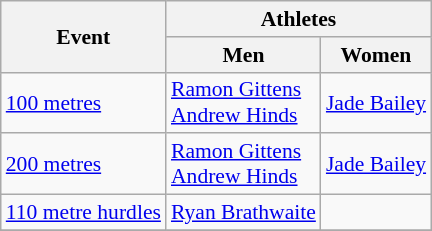<table class=wikitable style="font-size:90%">
<tr>
<th rowspan=2>Event</th>
<th colspan=2>Athletes</th>
</tr>
<tr>
<th>Men</th>
<th>Women</th>
</tr>
<tr>
<td><a href='#'>100 metres</a></td>
<td><a href='#'>Ramon Gittens</a> <br> <a href='#'>Andrew Hinds</a></td>
<td><a href='#'>Jade Bailey</a></td>
</tr>
<tr>
<td><a href='#'>200 metres</a></td>
<td><a href='#'>Ramon Gittens</a> <br> <a href='#'>Andrew Hinds</a></td>
<td><a href='#'>Jade Bailey</a></td>
</tr>
<tr>
<td><a href='#'>110 metre hurdles</a></td>
<td><a href='#'>Ryan Brathwaite</a></td>
<td></td>
</tr>
<tr>
</tr>
</table>
